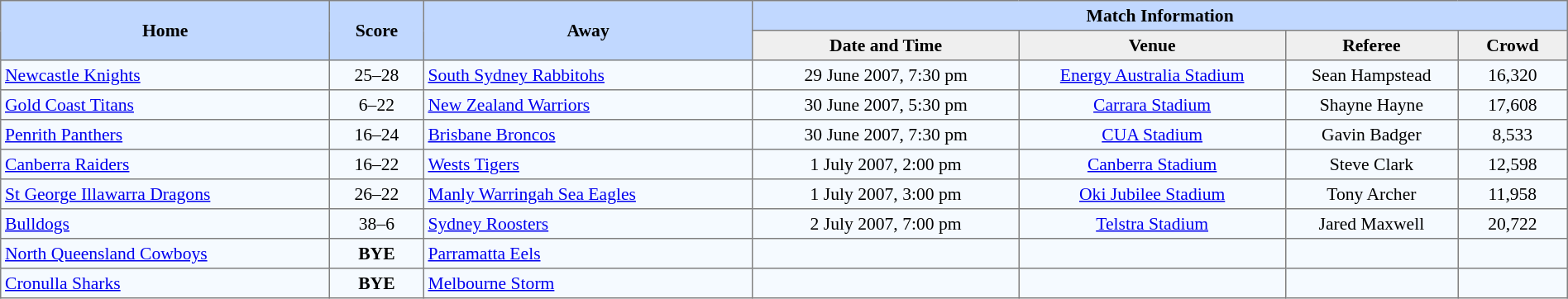<table border=1 style="border-collapse:collapse; font-size:90%; text-align:center;" cellpadding=3 cellspacing=0 width=100%>
<tr bgcolor=#C1D8FF>
<th rowspan=2 width=21%>Home</th>
<th rowspan=2 width=6%>Score</th>
<th rowspan=2 width=21%>Away</th>
<th colspan=6>Match Information</th>
</tr>
<tr bgcolor=#EFEFEF>
<th width=17%>Date and Time</th>
<th width=17%>Venue</th>
<th width=11%>Referee</th>
<th width=7%>Crowd</th>
</tr>
<tr bgcolor=#F5FAFF>
<td align=left> <a href='#'>Newcastle Knights</a></td>
<td>25–28</td>
<td align=left> <a href='#'>South Sydney Rabbitohs</a></td>
<td>29 June 2007, 7:30 pm</td>
<td><a href='#'>Energy Australia Stadium</a></td>
<td>Sean Hampstead</td>
<td>16,320</td>
</tr>
<tr bgcolor=#F5FAFF>
<td align=left> <a href='#'>Gold Coast Titans</a></td>
<td>6–22</td>
<td align=left> <a href='#'>New Zealand Warriors</a></td>
<td>30 June 2007, 5:30 pm</td>
<td><a href='#'>Carrara Stadium</a></td>
<td>Shayne Hayne</td>
<td>17,608</td>
</tr>
<tr bgcolor=#F5FAFF>
<td align=left> <a href='#'>Penrith Panthers</a></td>
<td>16–24</td>
<td align=left> <a href='#'>Brisbane Broncos</a></td>
<td>30 June 2007, 7:30 pm</td>
<td><a href='#'>CUA Stadium</a></td>
<td>Gavin Badger</td>
<td>8,533</td>
</tr>
<tr bgcolor=#F5FAFF>
<td align=left> <a href='#'>Canberra Raiders</a></td>
<td>16–22</td>
<td align=left> <a href='#'>Wests Tigers</a></td>
<td>1 July 2007, 2:00 pm</td>
<td><a href='#'>Canberra Stadium</a></td>
<td>Steve Clark</td>
<td>12,598</td>
</tr>
<tr bgcolor=#F5FAFF>
<td align=left> <a href='#'>St George Illawarra Dragons</a></td>
<td>26–22</td>
<td align=left> <a href='#'>Manly Warringah Sea Eagles</a></td>
<td>1 July 2007, 3:00 pm</td>
<td><a href='#'>Oki Jubilee Stadium</a></td>
<td>Tony Archer</td>
<td>11,958</td>
</tr>
<tr bgcolor=#F5FAFF>
<td align=left> <a href='#'>Bulldogs</a></td>
<td>38–6</td>
<td align=left> <a href='#'>Sydney Roosters</a></td>
<td>2 July 2007, 7:00 pm</td>
<td><a href='#'>Telstra Stadium</a></td>
<td>Jared Maxwell</td>
<td>20,722</td>
</tr>
<tr bgcolor=#F5FAFF>
<td align=left> <a href='#'>North Queensland Cowboys</a></td>
<td><strong>BYE</strong></td>
<td align=left> <a href='#'>Parramatta Eels</a></td>
<td></td>
<td></td>
<td></td>
<td></td>
</tr>
<tr bgcolor=#F5FAFF>
<td align=left> <a href='#'>Cronulla Sharks</a></td>
<td><strong>BYE</strong></td>
<td align=left> <a href='#'>Melbourne Storm</a></td>
<td></td>
<td></td>
<td></td>
<td></td>
</tr>
</table>
